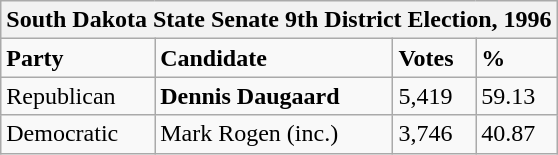<table class="wikitable">
<tr>
<th colspan="4">South Dakota State Senate 9th District Election, 1996</th>
</tr>
<tr>
<td><strong>Party</strong></td>
<td><strong>Candidate</strong></td>
<td><strong>Votes</strong></td>
<td><strong>%</strong></td>
</tr>
<tr>
<td>Republican</td>
<td><strong>Dennis Daugaard</strong></td>
<td>5,419</td>
<td>59.13</td>
</tr>
<tr>
<td>Democratic</td>
<td>Mark Rogen (inc.)</td>
<td>3,746</td>
<td>40.87</td>
</tr>
</table>
